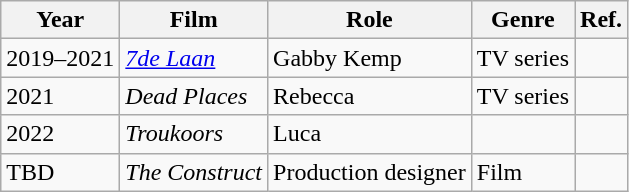<table class="wikitable">
<tr>
<th>Year</th>
<th>Film</th>
<th>Role</th>
<th>Genre</th>
<th>Ref.</th>
</tr>
<tr>
<td>2019–2021</td>
<td><em><a href='#'>7de Laan</a></em></td>
<td>Gabby Kemp</td>
<td>TV series</td>
<td></td>
</tr>
<tr>
<td>2021</td>
<td><em>Dead Places</em></td>
<td>Rebecca</td>
<td>TV series</td>
<td></td>
</tr>
<tr>
<td>2022</td>
<td><em>Troukoors</em></td>
<td>Luca</td>
<td></td>
</tr>
<tr>
<td>TBD</td>
<td><em>The Construct</em></td>
<td>Production designer</td>
<td>Film</td>
<td></td>
</tr>
</table>
